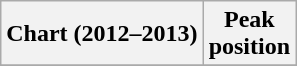<table class="wikitable plainrowheaders" style="text-align:center">
<tr>
<th scope="col">Chart (2012–2013)</th>
<th scope="col">Peak<br>position</th>
</tr>
<tr>
</tr>
</table>
